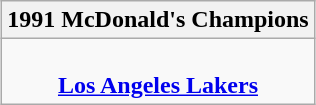<table class=wikitable style="text-align:center; margin:auto">
<tr>
<th>1991 McDonald's Champions</th>
</tr>
<tr>
<td><br><strong><a href='#'>Los Angeles Lakers </a></strong></td>
</tr>
</table>
